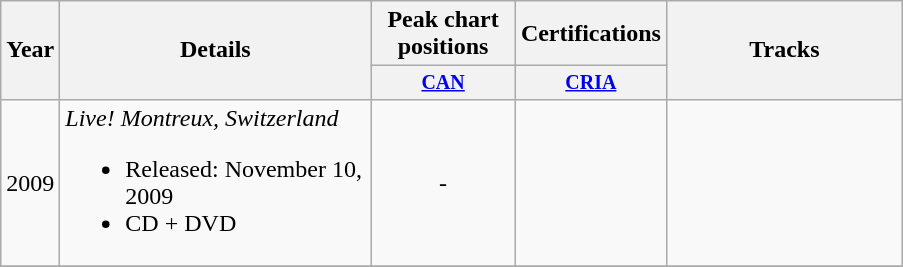<table class="wikitable">
<tr>
<th rowspan="2">Year</th>
<th rowspan="2" width="200">Details</th>
<th colspan="1">Peak chart positions</th>
<th colspan="1">Certifications</th>
<th rowspan="2" width="150">Tracks</th>
</tr>
<tr style="font-size: smaller;">
<th width="90"><a href='#'>CAN</a><br></th>
<th width="90"><a href='#'>CRIA</a><br></th>
</tr>
<tr>
<td>2009</td>
<td><em>Live! Montreux, Switzerland</em><br><ul><li>Released: November 10, 2009</li><li>CD + DVD</li></ul></td>
<td align="center">-</td>
<td align="center"></td>
<td></td>
</tr>
<tr>
</tr>
</table>
